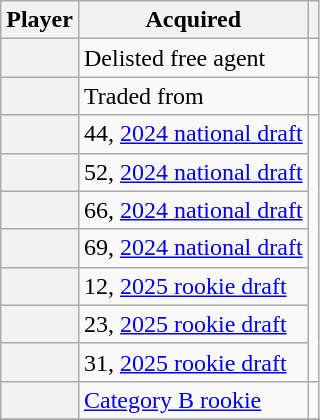<table class="wikitable plainrowheaders">
<tr>
<th scope="col">Player</th>
<th scope="col">Acquired</th>
<th scope="col"></th>
</tr>
<tr>
<th scope="row"></th>
<td>Delisted free agent</td>
<td align="center"></td>
</tr>
<tr>
<th scope="row"></th>
<td>Traded from </td>
<td align="center"></td>
</tr>
<tr>
<th scope="row"></th>
<td> 44, <a href='#'>2024 national draft</a></td>
<td rowspan=7 align="center"></td>
</tr>
<tr>
<th scope="row"></th>
<td> 52, <a href='#'>2024 national draft</a></td>
</tr>
<tr>
<th scope="row"></th>
<td> 66, <a href='#'>2024 national draft</a></td>
</tr>
<tr>
<th scope="row"></th>
<td> 69, <a href='#'>2024 national draft</a></td>
</tr>
<tr>
<th scope="row"></th>
<td> 12, <a href='#'>2025 rookie draft</a></td>
</tr>
<tr>
<th scope="row"></th>
<td> 23, <a href='#'>2025 rookie draft</a></td>
</tr>
<tr>
<th scope="row"></th>
<td> 31, <a href='#'>2025 rookie draft</a></td>
</tr>
<tr>
<th scope="row"></th>
<td><a href='#'>Category B rookie</a></td>
<td align="center"></td>
</tr>
<tr>
</tr>
</table>
